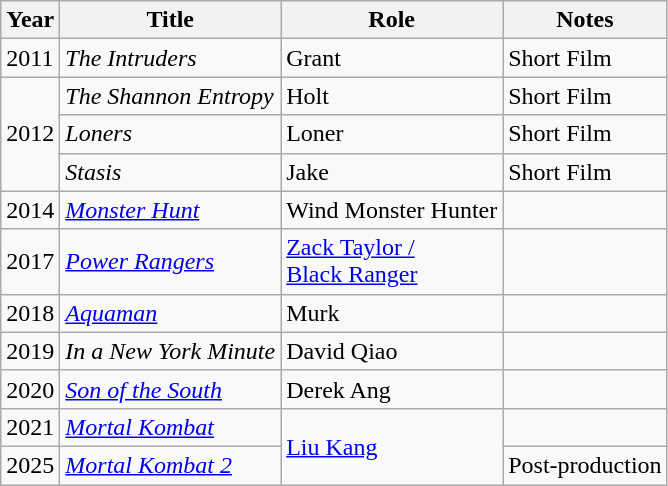<table class="wikitable">
<tr>
<th>Year</th>
<th>Title</th>
<th>Role</th>
<th>Notes</th>
</tr>
<tr>
<td>2011</td>
<td><em>The Intruders</em></td>
<td>Grant</td>
<td>Short Film</td>
</tr>
<tr>
<td rowspan="3">2012</td>
<td><em>The Shannon Entropy</em></td>
<td>Holt</td>
<td>Short Film</td>
</tr>
<tr>
<td><em>Loners</em></td>
<td>Loner</td>
<td>Short Film</td>
</tr>
<tr>
<td><em>Stasis</em></td>
<td>Jake</td>
<td>Short Film</td>
</tr>
<tr>
<td>2014</td>
<td><em><a href='#'>Monster Hunt</a></em></td>
<td>Wind Monster Hunter</td>
<td></td>
</tr>
<tr>
<td>2017</td>
<td><em><a href='#'>Power Rangers</a></em></td>
<td><a href='#'>Zack Taylor /<br> Black Ranger</a></td>
<td></td>
</tr>
<tr>
<td>2018</td>
<td><em><a href='#'>Aquaman</a></em></td>
<td>Murk</td>
<td></td>
</tr>
<tr>
<td>2019</td>
<td><em>In a New York Minute</em></td>
<td>David Qiao</td>
<td></td>
</tr>
<tr>
<td>2020</td>
<td><em><a href='#'>Son of the South</a></em></td>
<td>Derek Ang</td>
<td></td>
</tr>
<tr>
<td>2021</td>
<td><em><a href='#'>Mortal Kombat</a></em></td>
<td rowspan="2"><a href='#'>Liu Kang</a></td>
<td></td>
</tr>
<tr>
<td>2025</td>
<td><em><a href='#'>Mortal Kombat 2</a></em></td>
<td>Post-production</td>
</tr>
</table>
